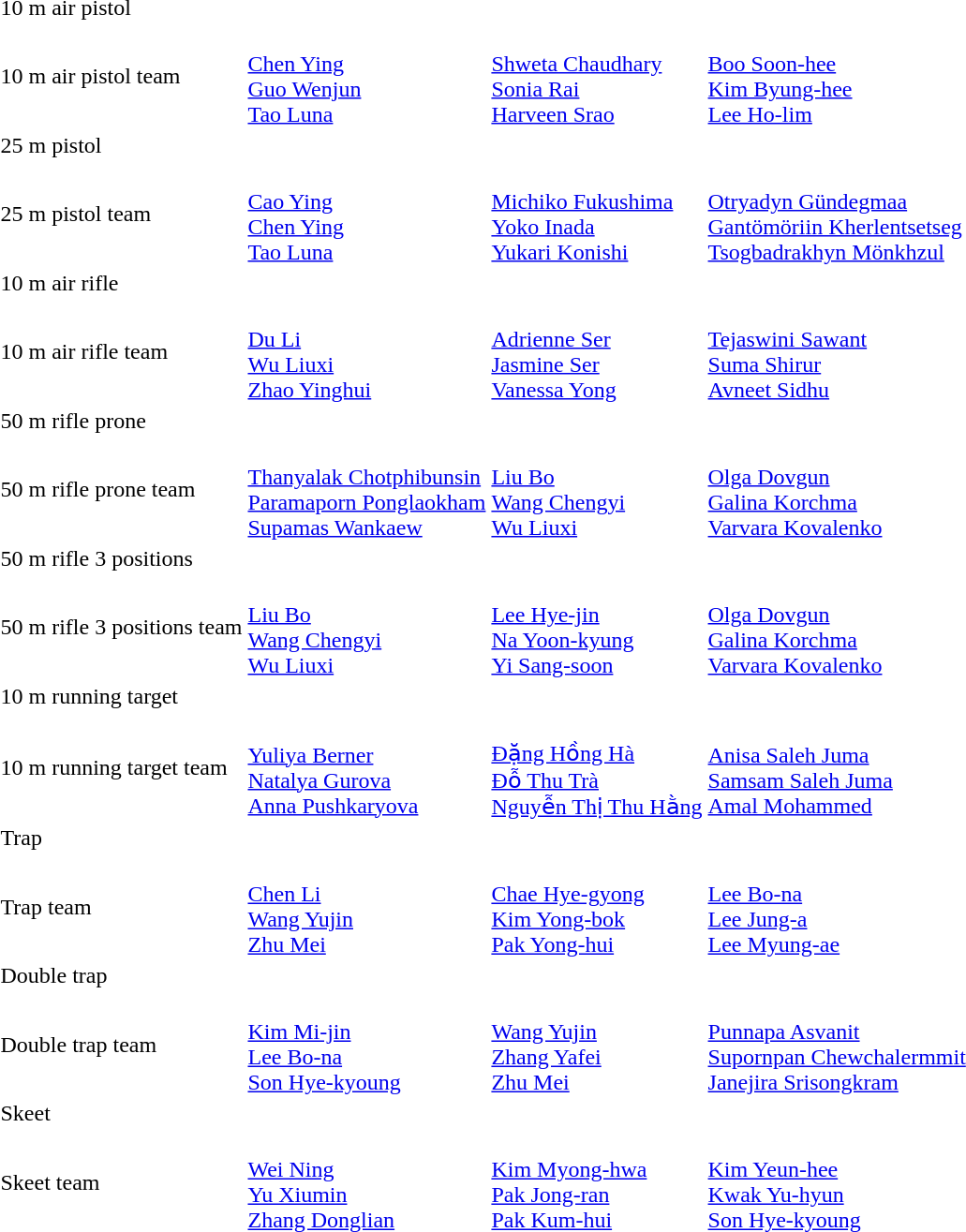<table>
<tr>
<td>10 m air pistol<br></td>
<td></td>
<td></td>
<td></td>
</tr>
<tr>
<td>10 m air pistol team<br></td>
<td><br><a href='#'>Chen Ying</a><br><a href='#'>Guo Wenjun</a><br><a href='#'>Tao Luna</a></td>
<td><br><a href='#'>Shweta Chaudhary</a><br><a href='#'>Sonia Rai</a><br><a href='#'>Harveen Srao</a></td>
<td><br><a href='#'>Boo Soon-hee</a><br><a href='#'>Kim Byung-hee</a><br><a href='#'>Lee Ho-lim</a></td>
</tr>
<tr>
<td>25 m pistol<br></td>
<td></td>
<td></td>
<td></td>
</tr>
<tr>
<td>25 m pistol team<br></td>
<td><br><a href='#'>Cao Ying</a><br><a href='#'>Chen Ying</a><br><a href='#'>Tao Luna</a></td>
<td><br><a href='#'>Michiko Fukushima</a><br><a href='#'>Yoko Inada</a><br><a href='#'>Yukari Konishi</a></td>
<td><br><a href='#'>Otryadyn Gündegmaa</a><br><a href='#'>Gantömöriin Kherlentsetseg</a><br><a href='#'>Tsogbadrakhyn Mönkhzul</a></td>
</tr>
<tr>
<td>10 m air rifle<br></td>
<td></td>
<td></td>
<td></td>
</tr>
<tr>
<td>10 m air rifle team<br></td>
<td><br><a href='#'>Du Li</a><br><a href='#'>Wu Liuxi</a><br><a href='#'>Zhao Yinghui</a></td>
<td><br><a href='#'>Adrienne Ser</a><br><a href='#'>Jasmine Ser</a><br><a href='#'>Vanessa Yong</a></td>
<td><br><a href='#'>Tejaswini Sawant</a><br><a href='#'>Suma Shirur</a><br><a href='#'>Avneet Sidhu</a></td>
</tr>
<tr>
<td>50 m rifle prone<br></td>
<td></td>
<td></td>
<td></td>
</tr>
<tr>
<td>50 m rifle prone team<br></td>
<td><br><a href='#'>Thanyalak Chotphibunsin</a><br><a href='#'>Paramaporn Ponglaokham</a><br><a href='#'>Supamas Wankaew</a></td>
<td><br><a href='#'>Liu Bo</a><br><a href='#'>Wang Chengyi</a><br><a href='#'>Wu Liuxi</a></td>
<td><br><a href='#'>Olga Dovgun</a><br><a href='#'>Galina Korchma</a><br><a href='#'>Varvara Kovalenko</a></td>
</tr>
<tr>
<td>50 m rifle 3 positions<br></td>
<td></td>
<td></td>
<td></td>
</tr>
<tr>
<td>50 m rifle 3 positions team<br></td>
<td><br><a href='#'>Liu Bo</a><br><a href='#'>Wang Chengyi</a><br><a href='#'>Wu Liuxi</a></td>
<td><br><a href='#'>Lee Hye-jin</a><br><a href='#'>Na Yoon-kyung</a><br><a href='#'>Yi Sang-soon</a></td>
<td><br><a href='#'>Olga Dovgun</a><br><a href='#'>Galina Korchma</a><br><a href='#'>Varvara Kovalenko</a></td>
</tr>
<tr>
<td>10 m running target<br></td>
<td></td>
<td></td>
<td></td>
</tr>
<tr>
<td>10 m running target team<br></td>
<td><br><a href='#'>Yuliya Berner</a><br><a href='#'>Natalya Gurova</a><br><a href='#'>Anna Pushkaryova</a></td>
<td><br><a href='#'>Đặng Hồng Hà</a><br><a href='#'>Đỗ Thu Trà</a><br><a href='#'>Nguyễn Thị Thu Hằng</a></td>
<td><br><a href='#'>Anisa Saleh Juma</a><br><a href='#'>Samsam Saleh Juma</a><br><a href='#'>Amal Mohammed</a></td>
</tr>
<tr>
<td>Trap<br></td>
<td></td>
<td></td>
<td></td>
</tr>
<tr>
<td>Trap team<br></td>
<td><br><a href='#'>Chen Li</a><br><a href='#'>Wang Yujin</a><br><a href='#'>Zhu Mei</a></td>
<td><br><a href='#'>Chae Hye-gyong</a><br><a href='#'>Kim Yong-bok</a><br><a href='#'>Pak Yong-hui</a></td>
<td><br><a href='#'>Lee Bo-na</a><br><a href='#'>Lee Jung-a</a><br><a href='#'>Lee Myung-ae</a></td>
</tr>
<tr>
<td>Double trap<br></td>
<td></td>
<td></td>
<td></td>
</tr>
<tr>
<td>Double trap team<br></td>
<td><br><a href='#'>Kim Mi-jin</a><br><a href='#'>Lee Bo-na</a><br><a href='#'>Son Hye-kyoung</a></td>
<td><br><a href='#'>Wang Yujin</a><br><a href='#'>Zhang Yafei</a><br><a href='#'>Zhu Mei</a></td>
<td><br><a href='#'>Punnapa Asvanit</a><br><a href='#'>Supornpan Chewchalermmit</a><br><a href='#'>Janejira Srisongkram</a></td>
</tr>
<tr>
<td>Skeet<br></td>
<td></td>
<td></td>
<td></td>
</tr>
<tr>
<td>Skeet team<br></td>
<td><br><a href='#'>Wei Ning</a><br><a href='#'>Yu Xiumin</a><br><a href='#'>Zhang Donglian</a></td>
<td><br><a href='#'>Kim Myong-hwa</a><br><a href='#'>Pak Jong-ran</a><br><a href='#'>Pak Kum-hui</a></td>
<td><br><a href='#'>Kim Yeun-hee</a><br><a href='#'>Kwak Yu-hyun</a><br><a href='#'>Son Hye-kyoung</a></td>
</tr>
</table>
